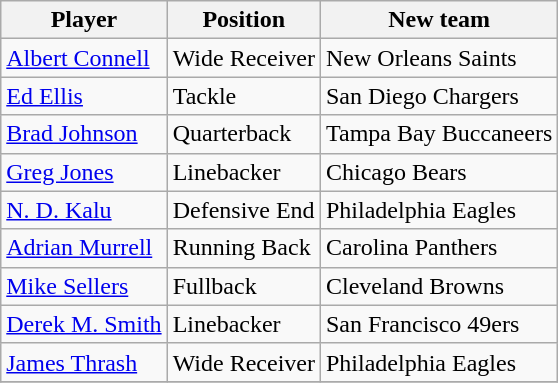<table class="wikitable">
<tr>
<th>Player</th>
<th>Position</th>
<th>New team</th>
</tr>
<tr>
<td><a href='#'>Albert Connell</a></td>
<td>Wide Receiver</td>
<td>New Orleans Saints</td>
</tr>
<tr>
<td><a href='#'>Ed Ellis</a></td>
<td>Tackle</td>
<td>San Diego Chargers</td>
</tr>
<tr>
<td><a href='#'>Brad Johnson</a></td>
<td>Quarterback</td>
<td>Tampa Bay Buccaneers</td>
</tr>
<tr>
<td><a href='#'>Greg Jones</a></td>
<td>Linebacker</td>
<td>Chicago Bears</td>
</tr>
<tr>
<td><a href='#'>N. D. Kalu</a></td>
<td>Defensive End</td>
<td>Philadelphia Eagles</td>
</tr>
<tr>
<td><a href='#'>Adrian Murrell</a></td>
<td>Running Back</td>
<td>Carolina Panthers</td>
</tr>
<tr>
<td><a href='#'>Mike Sellers</a></td>
<td>Fullback</td>
<td>Cleveland Browns</td>
</tr>
<tr>
<td><a href='#'>Derek M. Smith</a></td>
<td>Linebacker</td>
<td>San Francisco 49ers</td>
</tr>
<tr>
<td><a href='#'>James Thrash</a></td>
<td>Wide Receiver</td>
<td>Philadelphia Eagles</td>
</tr>
<tr>
</tr>
</table>
